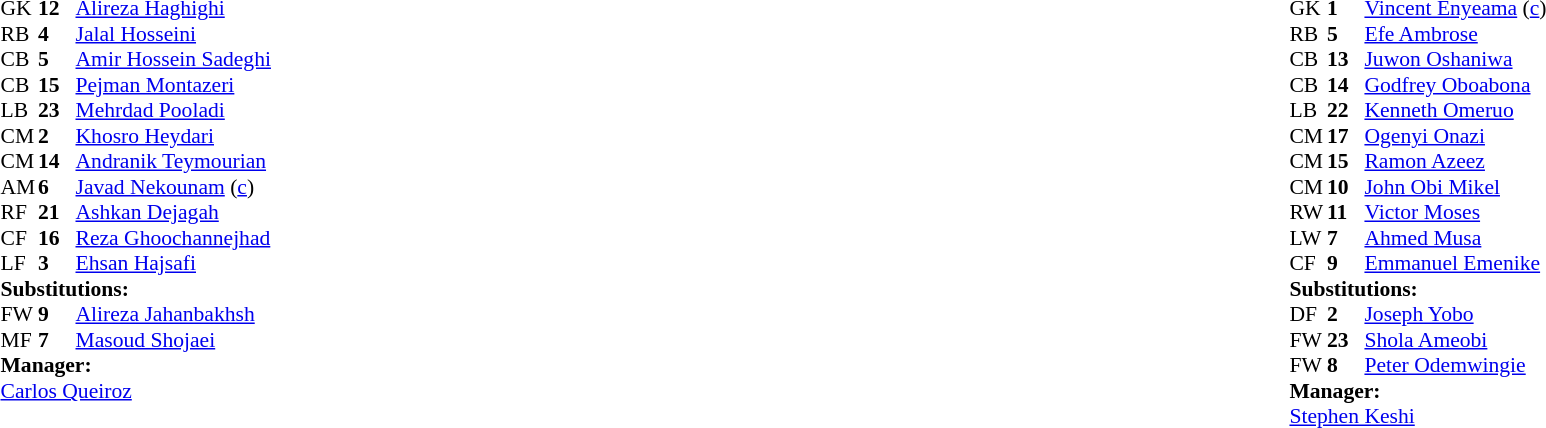<table width="100%">
<tr>
<td valign="top" width="40%"><br><table style="font-size: 90%" cellspacing="0" cellpadding="0">
<tr>
<th width=25></th>
<th width=25></th>
</tr>
<tr>
<td>GK</td>
<td><strong>12</strong></td>
<td><a href='#'>Alireza Haghighi</a></td>
</tr>
<tr>
<td>RB</td>
<td><strong>4</strong></td>
<td><a href='#'>Jalal Hosseini</a></td>
</tr>
<tr>
<td>CB</td>
<td><strong>5</strong></td>
<td><a href='#'>Amir Hossein Sadeghi</a></td>
</tr>
<tr>
<td>CB</td>
<td><strong>15</strong></td>
<td><a href='#'>Pejman Montazeri</a></td>
</tr>
<tr>
<td>LB</td>
<td><strong>23</strong></td>
<td><a href='#'>Mehrdad Pooladi</a></td>
</tr>
<tr>
<td>CM</td>
<td><strong>2</strong></td>
<td><a href='#'>Khosro Heydari</a></td>
<td></td>
<td></td>
</tr>
<tr>
<td>CM</td>
<td><strong>14</strong></td>
<td><a href='#'>Andranik Teymourian</a></td>
<td></td>
</tr>
<tr>
<td>AM</td>
<td><strong>6</strong></td>
<td><a href='#'>Javad Nekounam</a> (<a href='#'>c</a>)</td>
</tr>
<tr>
<td>RF</td>
<td><strong>21</strong></td>
<td><a href='#'>Ashkan Dejagah</a></td>
<td></td>
<td></td>
</tr>
<tr>
<td>CF</td>
<td><strong>16</strong></td>
<td><a href='#'>Reza Ghoochannejhad</a></td>
</tr>
<tr>
<td>LF</td>
<td><strong>3</strong></td>
<td><a href='#'>Ehsan Hajsafi</a></td>
</tr>
<tr>
<td colspan=3><strong>Substitutions:</strong></td>
</tr>
<tr>
<td>FW</td>
<td><strong>9</strong></td>
<td><a href='#'>Alireza Jahanbakhsh</a></td>
<td></td>
<td></td>
</tr>
<tr>
<td>MF</td>
<td><strong>7</strong></td>
<td><a href='#'>Masoud Shojaei</a></td>
<td></td>
<td></td>
</tr>
<tr>
<td colspan=3><strong>Manager:</strong></td>
</tr>
<tr>
<td colspan=3> <a href='#'>Carlos Queiroz</a></td>
</tr>
</table>
</td>
<td valign="top"></td>
<td valign="top" width="50%"><br><table style="font-size: 90%; margin: auto;" cellspacing="0" cellpadding="0">
<tr>
<th width="25"></th>
<th width="25"></th>
</tr>
<tr>
<td>GK</td>
<td><strong>1</strong></td>
<td><a href='#'>Vincent Enyeama</a> (<a href='#'>c</a>)</td>
</tr>
<tr>
<td>RB</td>
<td><strong>5</strong></td>
<td><a href='#'>Efe Ambrose</a></td>
</tr>
<tr>
<td>CB</td>
<td><strong>13</strong></td>
<td><a href='#'>Juwon Oshaniwa</a></td>
</tr>
<tr>
<td>CB</td>
<td><strong>14</strong></td>
<td><a href='#'>Godfrey Oboabona</a></td>
<td></td>
<td></td>
</tr>
<tr>
<td>LB</td>
<td><strong>22</strong></td>
<td><a href='#'>Kenneth Omeruo</a></td>
</tr>
<tr>
<td>CM</td>
<td><strong>17</strong></td>
<td><a href='#'>Ogenyi Onazi</a></td>
</tr>
<tr>
<td>CM</td>
<td><strong>15</strong></td>
<td><a href='#'>Ramon Azeez</a></td>
<td></td>
<td></td>
</tr>
<tr>
<td>CM</td>
<td><strong>10</strong></td>
<td><a href='#'>John Obi Mikel</a></td>
</tr>
<tr>
<td>RW</td>
<td><strong>11</strong></td>
<td><a href='#'>Victor Moses</a></td>
<td></td>
<td></td>
</tr>
<tr>
<td>LW</td>
<td><strong>7</strong></td>
<td><a href='#'>Ahmed Musa</a></td>
</tr>
<tr>
<td>CF</td>
<td><strong>9</strong></td>
<td><a href='#'>Emmanuel Emenike</a></td>
</tr>
<tr>
<td colspan=3><strong>Substitutions:</strong></td>
</tr>
<tr>
<td>DF</td>
<td><strong>2</strong></td>
<td><a href='#'>Joseph Yobo</a></td>
<td></td>
<td></td>
</tr>
<tr>
<td>FW</td>
<td><strong>23</strong></td>
<td><a href='#'>Shola Ameobi</a></td>
<td></td>
<td></td>
</tr>
<tr>
<td>FW</td>
<td><strong>8</strong></td>
<td><a href='#'>Peter Odemwingie</a></td>
<td></td>
<td></td>
</tr>
<tr>
<td colspan=3><strong>Manager:</strong></td>
</tr>
<tr>
<td colspan=3><a href='#'>Stephen Keshi</a></td>
</tr>
</table>
</td>
</tr>
</table>
